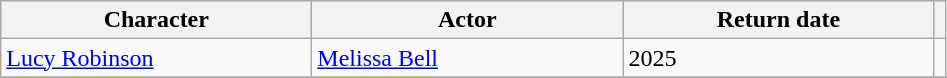<table class="wikitable plainrowheaders sortable">
<tr>
<th width=200>Character</th>
<th width=200>Actor</th>
<th width=200>Return date</th>
<th></th>
</tr>
<tr>
<td><a href='#'>Lucy Robinson</a></td>
<td><a href='#'>Melissa Bell</a></td>
<td>2025</td>
<td align="center"></td>
</tr>
<tr>
</tr>
</table>
